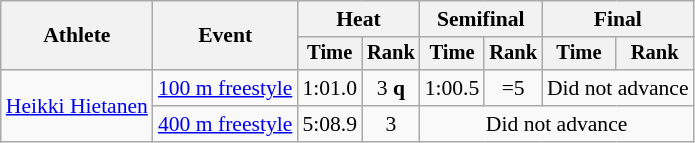<table class=wikitable style="font-size:90%;">
<tr>
<th rowspan=2>Athlete</th>
<th rowspan=2>Event</th>
<th colspan=2>Heat</th>
<th colspan=2>Semifinal</th>
<th colspan=2>Final</th>
</tr>
<tr style="font-size:95%">
<th>Time</th>
<th>Rank</th>
<th>Time</th>
<th>Rank</th>
<th>Time</th>
<th>Rank</th>
</tr>
<tr align=center>
<td rowspan=2 align=left><a href='#'>Heikki Hietanen</a></td>
<td align=left><a href='#'>100 m freestyle</a></td>
<td>1:01.0</td>
<td>3 <strong>q</strong></td>
<td>1:00.5</td>
<td>=5</td>
<td colspan=2>Did not advance</td>
</tr>
<tr align=center>
<td align=left><a href='#'>400 m freestyle</a></td>
<td>5:08.9</td>
<td>3</td>
<td colspan=4>Did not advance</td>
</tr>
</table>
